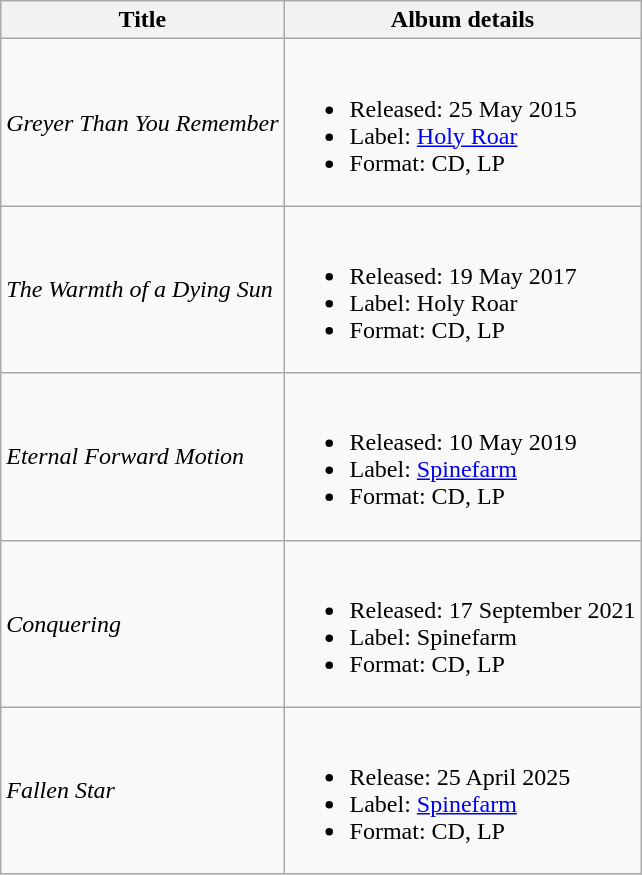<table class=wikitable>
<tr>
<th>Title</th>
<th>Album details</th>
</tr>
<tr>
<td><em>Greyer Than You Remember</em></td>
<td><br><ul><li>Released: 25 May 2015</li><li>Label: <a href='#'>Holy Roar</a></li><li>Format: CD, LP</li></ul></td>
</tr>
<tr>
<td><em>The Warmth of a Dying Sun</em></td>
<td><br><ul><li>Released: 19 May 2017</li><li>Label: Holy Roar</li><li>Format: CD, LP</li></ul></td>
</tr>
<tr>
<td><em>Eternal Forward Motion</em></td>
<td><br><ul><li>Released: 10 May 2019</li><li>Label: <a href='#'>Spinefarm</a></li><li>Format: CD, LP</li></ul></td>
</tr>
<tr>
<td><em>Conquering</em></td>
<td><br><ul><li>Released: 17 September 2021</li><li>Label: Spinefarm</li><li>Format: CD, LP</li></ul></td>
</tr>
<tr>
<td><em>Fallen Star</em></td>
<td><br><ul><li>Release: 25 April 2025</li><li>Label: <a href='#'>Spinefarm</a></li><li>Format: CD, LP</li></ul></td>
</tr>
</table>
